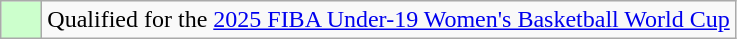<table class="wikitable">
<tr>
<td width="20px" bgcolor="#ccffcc"></td>
<td>Qualified for the <a href='#'>2025 FIBA Under-19 Women's Basketball World Cup</a></td>
</tr>
</table>
